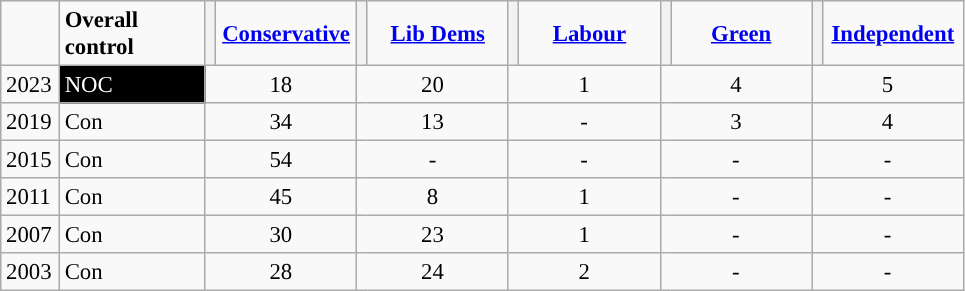<table class="wikitable" style="text-align:left; padding-left:1em; font-size: 95%">
<tr>
<td width=32></td>
<td width=90><strong>Overall control</strong></td>
<th style="background-color: "></th>
<td width=87 align="center"><strong><a href='#'>Conservative</a></strong></td>
<th style="background-color: "></th>
<td width=87 align="center"><strong><a href='#'>Lib Dems</a></strong></td>
<th style="background-color: "></th>
<td width=87 align="center"><strong><a href='#'>Labour</a></strong></td>
<th style="background-color: "></th>
<td width=87 align="center"><strong><a href='#'>Green</a></strong></td>
<th style="background-color: "></th>
<td width=87 align="center"><strong><a href='#'>Independent</a></strong></td>
</tr>
<tr>
<td>2023</td>
<td style="background:black; color:white">NOC</td>
<td colspan=2 align="center">18</td>
<td colspan=2 align="center">20</td>
<td colspan=2 align="center">1</td>
<td colspan=2 align="center">4</td>
<td colspan=2 align="center">5</td>
</tr>
<tr>
<td>2019</td>
<td style="background:">Con</td>
<td colspan=2 align="center">34</td>
<td colspan=2 align="center">13</td>
<td colspan=2 align="center">-</td>
<td colspan=2 align="center">3</td>
<td colspan=2 align="center">4</td>
</tr>
<tr>
<td>2015</td>
<td style="background:">Con</td>
<td colspan=2 align="center">54</td>
<td colspan=2 align="center">-</td>
<td colspan=2 align="center">-</td>
<td colspan=2 align="center">-</td>
<td colspan=2 align="center">-</td>
</tr>
<tr>
<td>2011</td>
<td style="background:">Con</td>
<td colspan=2 align="center">45</td>
<td colspan=2 align="center">8</td>
<td colspan=2 align="center">1</td>
<td colspan=2 align="center">-</td>
<td colspan=2 align="center">-</td>
</tr>
<tr>
<td>2007</td>
<td style="background:">Con</td>
<td colspan=2 align="center">30</td>
<td colspan=2 align="center">23</td>
<td colspan=2 align="center">1</td>
<td colspan=2 align="center">-</td>
<td colspan=2 align="center">-</td>
</tr>
<tr>
<td>2003</td>
<td style="background:">Con</td>
<td colspan=2 align="center">28</td>
<td colspan=2 align="center">24</td>
<td colspan=2 align="center">2</td>
<td colspan=2 align="center">-</td>
<td colspan=2 align="center">-</td>
</tr>
</table>
